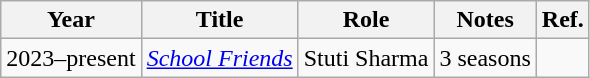<table class="wikitable sortable">
<tr>
<th>Year</th>
<th>Title</th>
<th>Role</th>
<th class="unsortable">Notes</th>
<th class="unsortable">Ref.</th>
</tr>
<tr>
<td>2023–present</td>
<td><em><a href='#'>School Friends</a></em></td>
<td>Stuti Sharma</td>
<td>3 seasons</td>
<td></td>
</tr>
</table>
